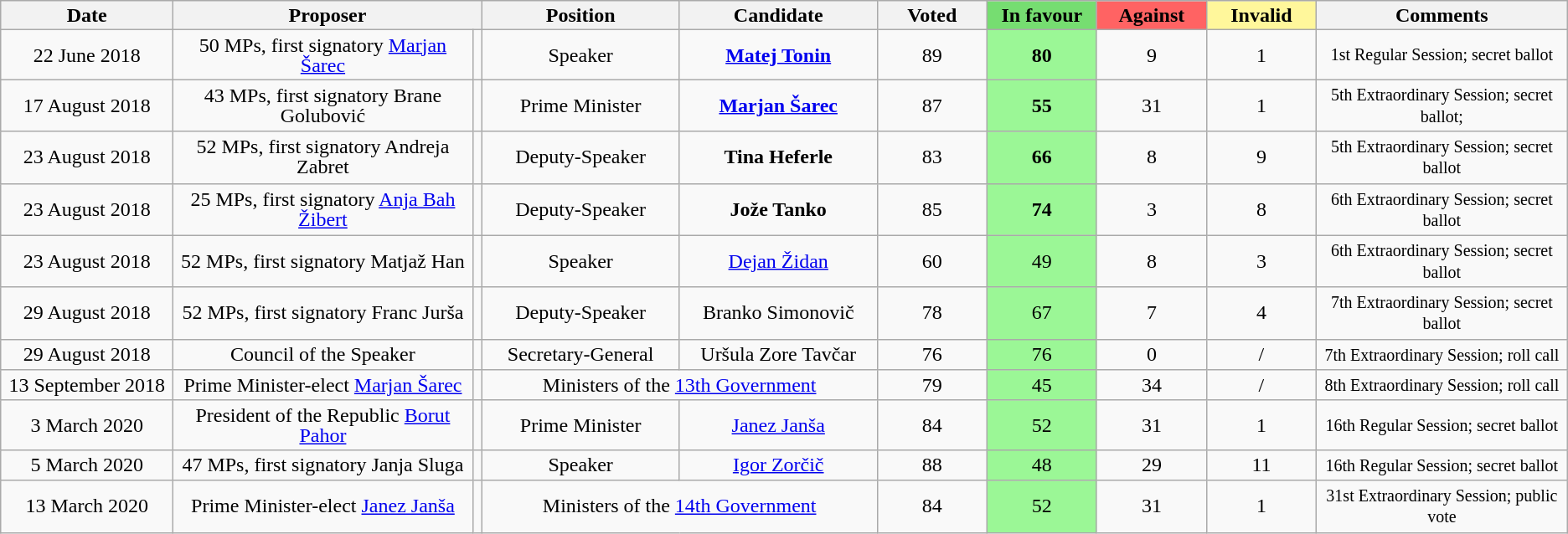<table class="wikitable" style="line-height:16px; text-align: center;">
<tr>
<th style="width:130px;">Date</th>
<th colspan="2" style="width:250px;">Proposer</th>
<th style="width:150px;">Position</th>
<th style="width:150px;">Candidate</th>
<th style="width:80px;">Voted</th>
<th style="width:80px; background:#76dd71;">In favour</th>
<th style="width:80px; background:#ff6363">Against</th>
<th style="width:80px; background:#fff79b">Invalid</th>
<th>Comments</th>
</tr>
<tr>
<td>22 June 2018</td>
<td>50 MPs, first signatory <a href='#'>Marjan Šarec</a></td>
<td></td>
<td>Speaker</td>
<td><strong><a href='#'>Matej Tonin</a></strong></td>
<td>89</td>
<td style="background:#9bf796;"><strong>80</strong></td>
<td>9</td>
<td>1</td>
<td><small>1st Regular Session; secret ballot</small></td>
</tr>
<tr>
<td>17 August 2018</td>
<td>43 MPs, first signatory Brane Golubović</td>
<td></td>
<td>Prime Minister</td>
<td><strong><a href='#'>Marjan Šarec</a></strong></td>
<td>87</td>
<td style="background:#9bf796;"><strong>55</strong></td>
<td>31</td>
<td>1</td>
<td><small>5th Extraordinary Session; secret ballot;</small></td>
</tr>
<tr>
<td>23 August 2018</td>
<td>52 MPs, first signatory Andreja Zabret</td>
<td></td>
<td>Deputy-Speaker</td>
<td><strong>Tina Heferle</strong></td>
<td>83</td>
<td style="background:#9bf796;"><strong>66</strong></td>
<td>8</td>
<td>9</td>
<td><small>5th Extraordinary Session; secret ballot</small></td>
</tr>
<tr>
<td>23 August 2018</td>
<td>25 MPs, first signatory <a href='#'>Anja Bah Žibert</a></td>
<td></td>
<td>Deputy-Speaker</td>
<td><strong>Jože Tanko</strong></td>
<td>85</td>
<td style="background:#9bf796;"><strong>74<em><strong><em></td>
<td>3</td>
<td>8</td>
<td><small>6th Extraordinary Session; secret ballot</small></td>
</tr>
<tr>
<td>23 August 2018</td>
<td>52 MPs, first signatory Matjaž Han</td>
<td></td>
<td>Speaker</td>
<td></strong><a href='#'>Dejan Židan</a><strong></td>
<td>60</td>
<td style="background:#9bf796;"></strong>49<strong></td>
<td>8</td>
<td>3</td>
<td><small>6th Extraordinary Session; secret ballot</small></td>
</tr>
<tr>
<td>29 August 2018</td>
<td>52 MPs, first signatory Franc Jurša</td>
<td></td>
<td>Deputy-Speaker</td>
<td></strong>Branko Simonovič<strong></td>
<td>78</td>
<td style="background:#9bf796;"></strong>67<strong></td>
<td>7</td>
<td>4</td>
<td><small>7th Extraordinary Session; secret ballot</small></td>
</tr>
<tr>
<td>29 August 2018</td>
<td>Council of the Speaker</td>
<td></td>
<td>Secretary-General</td>
<td></strong>Uršula Zore Tavčar<strong></td>
<td>76</td>
<td style="background:#9bf796;"></strong>76<strong></td>
<td>0</td>
<td>/</td>
<td><small>7th Extraordinary Session; roll call</small></td>
</tr>
<tr>
<td>13 September 2018</td>
<td>Prime Minister-elect <a href='#'>Marjan Šarec</a></td>
<td></td>
<td colspan="2">Ministers of the <a href='#'>13th Government</a></td>
<td>79</td>
<td style="background:#9bf796;"></strong>45<strong></td>
<td>34</td>
<td>/</td>
<td><small>8th Extraordinary Session; roll call</small></td>
</tr>
<tr>
<td>3 March 2020</td>
<td>President of the Republic <a href='#'>Borut Pahor</a></td>
<td></td>
<td>Prime Minister</td>
<td></strong><a href='#'>Janez Janša</a><strong></td>
<td>84</td>
<td style="background:#9bf796;"></strong>52<strong></td>
<td>31</td>
<td>1</td>
<td><small>16th Regular Session; secret ballot</small></td>
</tr>
<tr>
<td>5 March 2020</td>
<td>47 MPs, first signatory Janja Sluga</td>
<td></td>
<td>Speaker</td>
<td></strong><a href='#'>Igor Zorčič</a><strong></td>
<td>88</td>
<td style="background:#9bf796;"></strong>48<strong></td>
<td>29</td>
<td>11</td>
<td><small>16th Regular Session; secret ballot</small></td>
</tr>
<tr>
<td>13 March 2020</td>
<td>Prime Minister-elect <a href='#'>Janez Janša</a></td>
<td></td>
<td colspan="2">Ministers of the <a href='#'>14th Government</a></td>
<td>84</td>
<td style="background:#9bf796;"></strong>52<strong></td>
<td>31</td>
<td>1</td>
<td><small>31st Extraordinary Session; public vote</small></td>
</tr>
</table>
